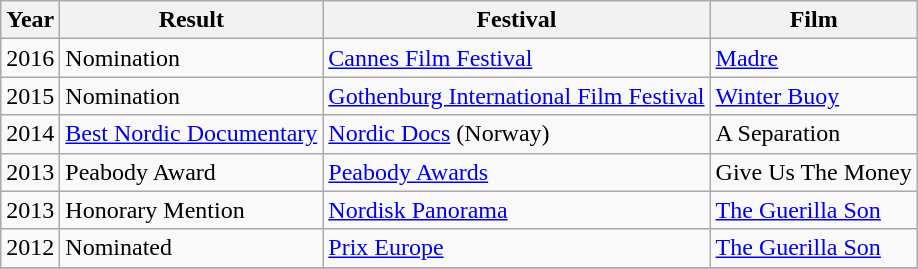<table class="wikitable">
<tr>
<th>Year</th>
<th>Result</th>
<th>Festival</th>
<th>Film</th>
</tr>
<tr>
<td>2016</td>
<td>Nomination</td>
<td><a href='#'>Cannes Film Festival</a></td>
<td><a href='#'>Madre</a></td>
</tr>
<tr>
<td>2015</td>
<td>Nomination</td>
<td><a href='#'>Gothenburg International Film Festival</a></td>
<td><a href='#'>Winter Buoy</a></td>
</tr>
<tr>
<td>2014</td>
<td><a href='#'>Best Nordic Documentary</a></td>
<td><a href='#'>Nordic Docs</a> (Norway)</td>
<td>A Separation</td>
</tr>
<tr>
<td>2013</td>
<td>Peabody Award</td>
<td><a href='#'>Peabody Awards</a></td>
<td>Give Us The Money</td>
</tr>
<tr>
<td>2013</td>
<td>Honorary Mention</td>
<td><a href='#'>Nordisk Panorama</a></td>
<td><a href='#'>The Guerilla Son</a></td>
</tr>
<tr>
<td>2012</td>
<td>Nominated</td>
<td><a href='#'>Prix Europe</a></td>
<td><a href='#'>The Guerilla Son</a></td>
</tr>
<tr>
</tr>
</table>
